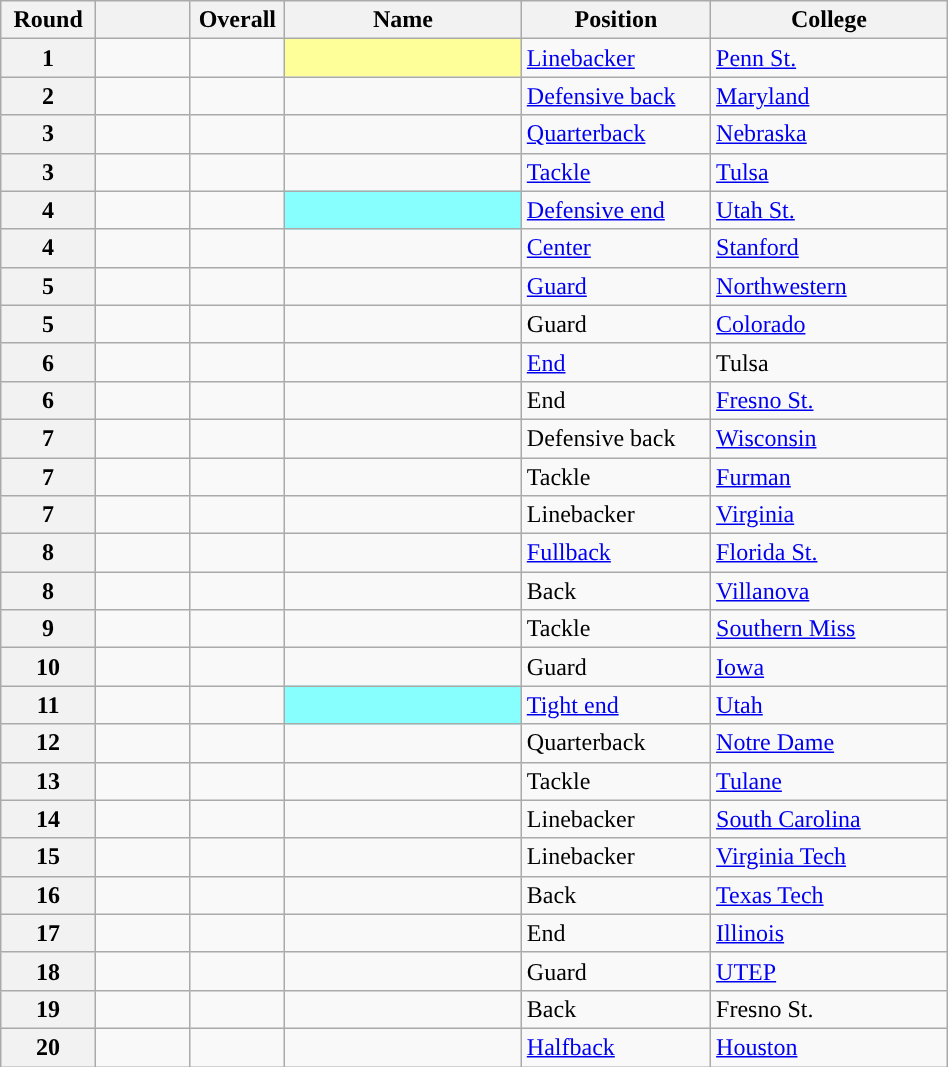<table class="wikitable sortable" style="width: 50%;">
<tr>
<th scope="col" style="width: 10%;">Round</th>
<th scope="col" style="width: 10%;"></th>
<th scope="col" style="width: 10%;">Overall</th>
<th scope="col" style="width: 25%;">Name</th>
<th scope="col" style="width: 20%;">Position</th>
<th scope="col" style="width: 25%;">College</th>
</tr>
<tr>
<th scope="row">1</th>
<td></td>
<td></td>
<td style="background:#FFFF99;"> </td>
<td><a href='#'>Linebacker</a></td>
<td><a href='#'>Penn St.</a></td>
</tr>
<tr>
<th scope="row">2</th>
<td></td>
<td></td>
<td></td>
<td><a href='#'>Defensive back</a></td>
<td><a href='#'>Maryland</a></td>
</tr>
<tr>
<th scope="row">3</th>
<td></td>
<td></td>
<td></td>
<td><a href='#'>Quarterback</a></td>
<td><a href='#'>Nebraska</a></td>
</tr>
<tr>
<th scope="row">3</th>
<td></td>
<td></td>
<td></td>
<td><a href='#'>Tackle</a></td>
<td><a href='#'>Tulsa</a></td>
</tr>
<tr>
<th scope="row">4</th>
<td></td>
<td></td>
<td style="background:#88FFFF;"> <sup></sup></td>
<td><a href='#'>Defensive end</a></td>
<td><a href='#'>Utah St.</a></td>
</tr>
<tr>
<th scope="row">4</th>
<td></td>
<td></td>
<td></td>
<td><a href='#'>Center</a></td>
<td><a href='#'>Stanford</a></td>
</tr>
<tr>
<th scope="row">5</th>
<td></td>
<td></td>
<td></td>
<td><a href='#'>Guard</a></td>
<td><a href='#'>Northwestern</a></td>
</tr>
<tr>
<th scope="row">5</th>
<td></td>
<td></td>
<td></td>
<td>Guard</td>
<td><a href='#'>Colorado</a></td>
</tr>
<tr>
<th scope="row">6</th>
<td></td>
<td></td>
<td></td>
<td><a href='#'>End</a></td>
<td>Tulsa</td>
</tr>
<tr>
<th scope="row">6</th>
<td></td>
<td></td>
<td></td>
<td>End</td>
<td><a href='#'>Fresno St.</a></td>
</tr>
<tr>
<th scope="row">7</th>
<td></td>
<td></td>
<td></td>
<td>Defensive back</td>
<td><a href='#'>Wisconsin</a></td>
</tr>
<tr>
<th scope="row">7</th>
<td></td>
<td></td>
<td></td>
<td>Tackle</td>
<td><a href='#'>Furman</a></td>
</tr>
<tr>
<th scope="row">7</th>
<td></td>
<td></td>
<td></td>
<td>Linebacker</td>
<td><a href='#'>Virginia</a></td>
</tr>
<tr>
<th scope="row">8</th>
<td></td>
<td></td>
<td></td>
<td><a href='#'>Fullback</a></td>
<td><a href='#'>Florida St.</a></td>
</tr>
<tr>
<th scope="row">8</th>
<td></td>
<td></td>
<td></td>
<td>Back</td>
<td><a href='#'>Villanova</a></td>
</tr>
<tr>
<th scope="row">9</th>
<td></td>
<td></td>
<td></td>
<td>Tackle</td>
<td><a href='#'>Southern Miss</a></td>
</tr>
<tr>
<th scope="row">10</th>
<td></td>
<td></td>
<td></td>
<td>Guard</td>
<td><a href='#'>Iowa</a></td>
</tr>
<tr>
<th scope="row">11</th>
<td></td>
<td></td>
<td style="background:#88FFFF;"> <sup></sup></td>
<td><a href='#'>Tight end</a></td>
<td><a href='#'>Utah</a></td>
</tr>
<tr>
<th scope="row">12</th>
<td></td>
<td></td>
<td></td>
<td>Quarterback</td>
<td><a href='#'>Notre Dame</a></td>
</tr>
<tr>
<th scope="row">13</th>
<td></td>
<td></td>
<td></td>
<td>Tackle</td>
<td><a href='#'>Tulane</a></td>
</tr>
<tr>
<th scope="row">14</th>
<td></td>
<td></td>
<td></td>
<td>Linebacker</td>
<td><a href='#'>South Carolina</a></td>
</tr>
<tr>
<th scope="row">15</th>
<td></td>
<td></td>
<td></td>
<td>Linebacker</td>
<td><a href='#'>Virginia Tech</a></td>
</tr>
<tr>
<th scope="row">16</th>
<td></td>
<td></td>
<td></td>
<td>Back</td>
<td><a href='#'>Texas Tech</a></td>
</tr>
<tr>
<th scope="row">17</th>
<td></td>
<td></td>
<td></td>
<td>End</td>
<td><a href='#'>Illinois</a></td>
</tr>
<tr>
<th scope="row">18</th>
<td></td>
<td></td>
<td></td>
<td>Guard</td>
<td><a href='#'>UTEP</a></td>
</tr>
<tr>
<th scope="row">19</th>
<td></td>
<td></td>
<td></td>
<td>Back</td>
<td>Fresno St.</td>
</tr>
<tr>
<th scope="row">20</th>
<td></td>
<td></td>
<td></td>
<td><a href='#'>Halfback</a></td>
<td><a href='#'>Houston</a></td>
</tr>
</table>
